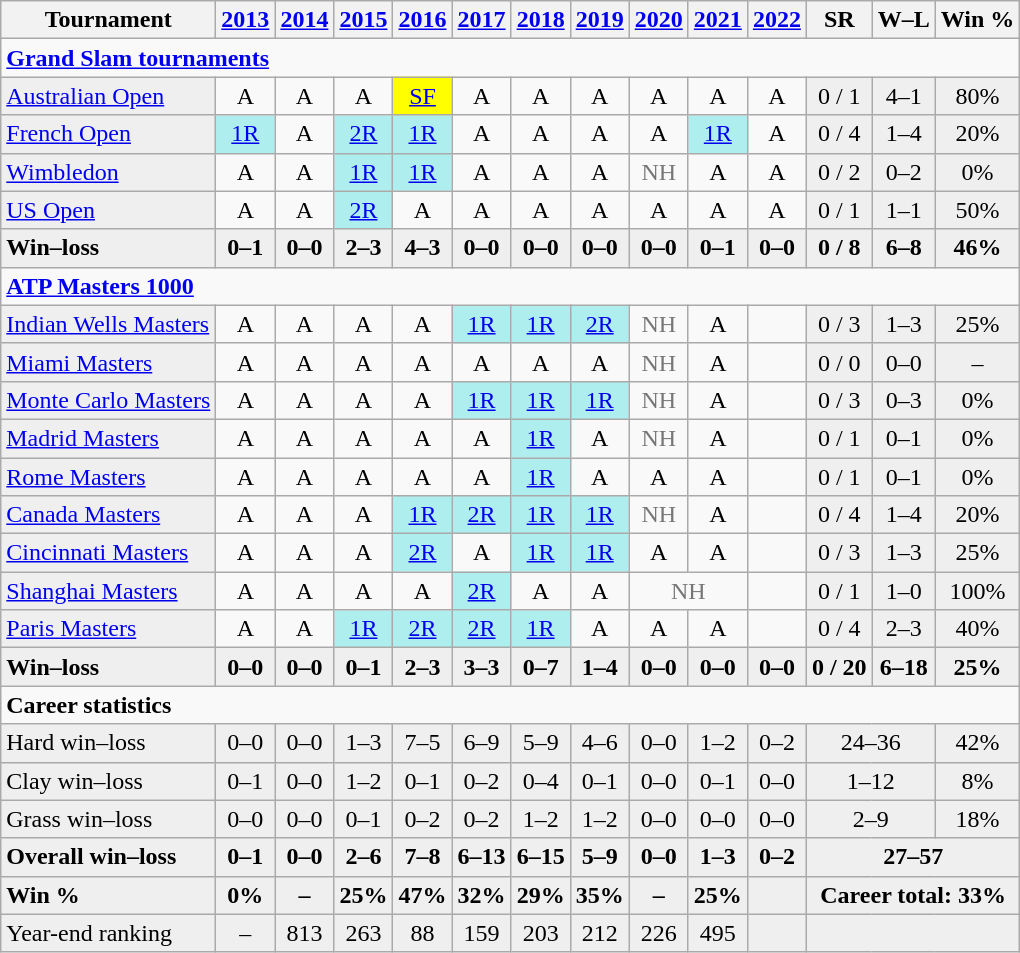<table class=wikitable style=text-align:center>
<tr>
<th>Tournament</th>
<th><a href='#'>2013</a></th>
<th><a href='#'>2014</a></th>
<th><a href='#'>2015</a></th>
<th><a href='#'>2016</a></th>
<th><a href='#'>2017</a></th>
<th><a href='#'>2018</a></th>
<th><a href='#'>2019</a></th>
<th><a href='#'>2020</a></th>
<th><a href='#'>2021</a></th>
<th><a href='#'>2022</a></th>
<th>SR</th>
<th>W–L</th>
<th>Win %</th>
</tr>
<tr>
<td colspan="14" style="text-align:left"><strong><a href='#'>Grand Slam tournaments</a></strong></td>
</tr>
<tr>
<td align="left" style="background:#efefef"><a href='#'>Australian Open</a></td>
<td>A</td>
<td>A</td>
<td>A</td>
<td style="background:yellow"><a href='#'>SF</a></td>
<td>A</td>
<td>A</td>
<td>A</td>
<td>A</td>
<td>A</td>
<td>A</td>
<td style="background:#efefef">0 / 1</td>
<td style="background:#efefef">4–1</td>
<td style="background:#efefef">80%</td>
</tr>
<tr>
<td align="left" style="background:#efefef"><a href='#'>French Open</a></td>
<td style="background:#afeeee"><a href='#'>1R</a></td>
<td>A</td>
<td style="background:#afeeee"><a href='#'>2R</a></td>
<td style="background:#afeeee"><a href='#'>1R</a></td>
<td>A</td>
<td>A</td>
<td>A</td>
<td>A</td>
<td style="background:#afeeee"><a href='#'>1R</a></td>
<td>A</td>
<td style="background:#efefef">0 / 4</td>
<td style="background:#efefef">1–4</td>
<td style="background:#efefef">20%</td>
</tr>
<tr>
<td align="left" style="background:#efefef"><a href='#'>Wimbledon</a></td>
<td>A</td>
<td>A</td>
<td style="background:#afeeee"><a href='#'>1R</a></td>
<td style="background:#afeeee"><a href='#'>1R</a></td>
<td>A</td>
<td>A</td>
<td>A</td>
<td style="color:#767676">NH</td>
<td>A</td>
<td>A</td>
<td style="background:#efefef">0 / 2</td>
<td style="background:#efefef">0–2</td>
<td style="background:#efefef">0%</td>
</tr>
<tr>
<td align="left" style="background:#efefef"><a href='#'>US Open</a></td>
<td>A</td>
<td>A</td>
<td style="background:#afeeee"><a href='#'>2R</a></td>
<td>A</td>
<td>A</td>
<td>A</td>
<td>A</td>
<td>A</td>
<td>A</td>
<td>A</td>
<td style="background:#efefef">0 / 1</td>
<td style="background:#efefef">1–1</td>
<td style="background:#efefef">50%</td>
</tr>
<tr style=background:#efefef;font-weight:bold>
<td style="text-align:left">Win–loss</td>
<td>0–1</td>
<td>0–0</td>
<td>2–3</td>
<td>4–3</td>
<td>0–0</td>
<td>0–0</td>
<td>0–0</td>
<td>0–0</td>
<td>0–1</td>
<td>0–0</td>
<td>0 / 8</td>
<td>6–8</td>
<td>46%</td>
</tr>
<tr>
<td colspan="14" style="text-align:left"><strong><a href='#'>ATP Masters 1000</a></strong></td>
</tr>
<tr>
<td align="left" style="background:#efefef"><a href='#'>Indian Wells Masters</a></td>
<td>A</td>
<td>A</td>
<td>A</td>
<td>A</td>
<td style="background:#afeeee"><a href='#'>1R</a></td>
<td style="background:#afeeee"><a href='#'>1R</a></td>
<td style="background:#afeeee"><a href='#'>2R</a></td>
<td style="color:#767676">NH</td>
<td>A</td>
<td></td>
<td style="background:#efefef">0 / 3</td>
<td style="background:#efefef">1–3</td>
<td style="background:#efefef">25%</td>
</tr>
<tr>
<td align="left" bgcolor="efefef"><a href='#'>Miami Masters</a></td>
<td>A</td>
<td>A</td>
<td>A</td>
<td>A</td>
<td>A</td>
<td>A</td>
<td>A</td>
<td style="color:#767676">NH</td>
<td>A</td>
<td></td>
<td style="background:#efefef">0 / 0</td>
<td style="background:#efefef">0–0</td>
<td style="background:#efefef">–</td>
</tr>
<tr>
<td align="left" style="background:#efefef"><a href='#'>Monte Carlo Masters</a></td>
<td>A</td>
<td>A</td>
<td>A</td>
<td>A</td>
<td style="background:#afeeee"><a href='#'>1R</a></td>
<td style="background:#afeeee"><a href='#'>1R</a></td>
<td style="background:#afeeee"><a href='#'>1R</a></td>
<td style="color:#767676">NH</td>
<td>A</td>
<td></td>
<td style="background:#efefef">0 / 3</td>
<td style="background:#efefef">0–3</td>
<td style="background:#efefef">0%</td>
</tr>
<tr>
<td align="left" style="background:#efefef"><a href='#'>Madrid Masters</a></td>
<td>A</td>
<td>A</td>
<td>A</td>
<td>A</td>
<td>A</td>
<td style="background:#afeeee"><a href='#'>1R</a></td>
<td>A</td>
<td style="color:#767676">NH</td>
<td>A</td>
<td></td>
<td style="background:#efefef">0 / 1</td>
<td style="background:#efefef">0–1</td>
<td style="background:#efefef">0%</td>
</tr>
<tr>
<td align="left" style="background:#efefef"><a href='#'>Rome Masters</a></td>
<td>A</td>
<td>A</td>
<td>A</td>
<td>A</td>
<td>A</td>
<td style="background:#afeeee"><a href='#'>1R</a></td>
<td>A</td>
<td>A</td>
<td>A</td>
<td></td>
<td style="background:#efefef">0 / 1</td>
<td style="background:#efefef">0–1</td>
<td style="background:#efefef">0%</td>
</tr>
<tr>
<td align="left" style="background:#efefef"><a href='#'>Canada Masters</a></td>
<td>A</td>
<td>A</td>
<td>A</td>
<td style="background:#afeeee"><a href='#'>1R</a></td>
<td style="background:#afeeee"><a href='#'>2R</a></td>
<td style="background:#afeeee"><a href='#'>1R</a></td>
<td style="background:#afeeee"><a href='#'>1R</a></td>
<td style="color:#767676">NH</td>
<td>A</td>
<td></td>
<td style="background:#efefef">0 / 4</td>
<td style="background:#efefef">1–4</td>
<td style="background:#efefef">20%</td>
</tr>
<tr>
<td align="left" style="background:#efefef"><a href='#'>Cincinnati Masters</a></td>
<td>A</td>
<td>A</td>
<td>A</td>
<td style="background:#afeeee"><a href='#'>2R</a></td>
<td>A</td>
<td style="background:#afeeee"><a href='#'>1R</a></td>
<td style="background:#afeeee"><a href='#'>1R</a></td>
<td>A</td>
<td>A</td>
<td></td>
<td style="background:#efefef">0 / 3</td>
<td style="background:#efefef">1–3</td>
<td style="background:#efefef">25%</td>
</tr>
<tr>
<td align="left" style="background:#efefef"><a href='#'>Shanghai Masters</a></td>
<td>A</td>
<td>A</td>
<td>A</td>
<td>A</td>
<td style="background:#afeeee"><a href='#'>2R</a></td>
<td>A</td>
<td>A</td>
<td colspan="2" style="color:#767676">NH</td>
<td></td>
<td style="background:#efefef">0 / 1</td>
<td style="background:#efefef">1–0</td>
<td style="background:#efefef">100%</td>
</tr>
<tr>
<td align="left" style="background:#efefef"><a href='#'>Paris Masters</a></td>
<td>A</td>
<td>A</td>
<td style="background:#afeeee"><a href='#'>1R</a></td>
<td style="background:#afeeee"><a href='#'>2R</a></td>
<td style="background:#afeeee"><a href='#'>2R</a></td>
<td style="background:#afeeee"><a href='#'>1R</a></td>
<td>A</td>
<td>A</td>
<td>A</td>
<td></td>
<td style="background:#efefef">0 / 4</td>
<td style="background:#efefef">2–3</td>
<td style="background:#efefef">40%</td>
</tr>
<tr style=background:#efefef;font-weight:bold>
<td style="text-align:left">Win–loss</td>
<td>0–0</td>
<td>0–0</td>
<td>0–1</td>
<td>2–3</td>
<td>3–3</td>
<td>0–7</td>
<td>1–4</td>
<td>0–0</td>
<td>0–0</td>
<td>0–0</td>
<td>0 / 20</td>
<td>6–18</td>
<td>25%</td>
</tr>
<tr>
<td colspan="14" style="text-align:left"><strong>Career statistics</strong></td>
</tr>
<tr bgcolor="efefef">
<td align="left">Hard win–loss</td>
<td>0–0</td>
<td>0–0</td>
<td>1–3</td>
<td>7–5</td>
<td>6–9</td>
<td>5–9</td>
<td>4–6</td>
<td>0–0</td>
<td>1–2</td>
<td>0–2</td>
<td colspan="2">24–36</td>
<td>42%</td>
</tr>
<tr bgcolor="efefef">
<td align="left">Clay win–loss</td>
<td>0–1</td>
<td>0–0</td>
<td>1–2</td>
<td>0–1</td>
<td>0–2</td>
<td>0–4</td>
<td>0–1</td>
<td>0–0</td>
<td>0–1</td>
<td>0–0</td>
<td colspan="2">1–12</td>
<td>8%</td>
</tr>
<tr bgcolor="efefef">
<td align="left">Grass win–loss</td>
<td>0–0</td>
<td>0–0</td>
<td>0–1</td>
<td>0–2</td>
<td>0–2</td>
<td>1–2</td>
<td>1–2</td>
<td>0–0</td>
<td>0–0</td>
<td>0–0</td>
<td colspan="2">2–9</td>
<td>18%</td>
</tr>
<tr style=background:#efefef;font-weight:bold>
<td style="text-align:left">Overall win–loss</td>
<td>0–1</td>
<td>0–0</td>
<td>2–6</td>
<td>7–8</td>
<td>6–13</td>
<td>6–15</td>
<td>5–9</td>
<td>0–0</td>
<td>1–3</td>
<td>0–2</td>
<td colspan="3">27–57</td>
</tr>
<tr style=background:#efefef;font-weight:bold>
<td style="text-align:left">Win %</td>
<td>0%</td>
<td>–</td>
<td>25%</td>
<td>47%</td>
<td>32%</td>
<td>29%</td>
<td>35%</td>
<td>–</td>
<td>25%</td>
<td></td>
<td colspan="3">Career total: 33%</td>
</tr>
<tr bgcolor=efefef>
<td style="text-align:left;">Year-end ranking</td>
<td>–</td>
<td>813</td>
<td>263</td>
<td>88</td>
<td>159</td>
<td>203</td>
<td>212</td>
<td>226</td>
<td>495</td>
<td></td>
<td colspan="3"></td>
</tr>
</table>
